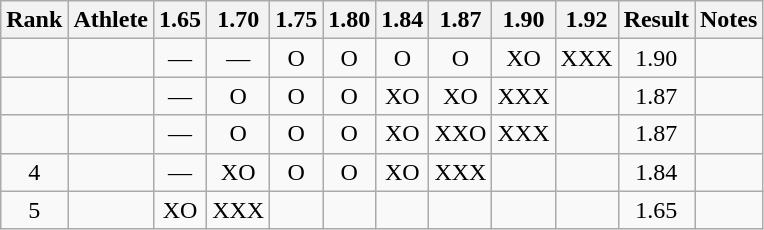<table class="wikitable" style="text-align:center">
<tr>
<th>Rank</th>
<th>Athlete</th>
<th>1.65</th>
<th>1.70</th>
<th>1.75</th>
<th>1.80</th>
<th>1.84</th>
<th>1.87</th>
<th>1.90</th>
<th>1.92</th>
<th>Result</th>
<th>Notes</th>
</tr>
<tr>
<td></td>
<td align=left></td>
<td>—</td>
<td>—</td>
<td>O</td>
<td>O</td>
<td>O</td>
<td>O</td>
<td>XO</td>
<td>XXX</td>
<td>1.90</td>
<td></td>
</tr>
<tr>
<td></td>
<td align=left></td>
<td>—</td>
<td>O</td>
<td>O</td>
<td>O</td>
<td>XO</td>
<td>XO</td>
<td>XXX</td>
<td></td>
<td>1.87</td>
<td></td>
</tr>
<tr>
<td></td>
<td align=left></td>
<td>—</td>
<td>O</td>
<td>O</td>
<td>O</td>
<td>XO</td>
<td>XXO</td>
<td>XXX</td>
<td></td>
<td>1.87</td>
<td></td>
</tr>
<tr>
<td>4</td>
<td align=left></td>
<td>—</td>
<td>XO</td>
<td>O</td>
<td>O</td>
<td>XO</td>
<td>XXX</td>
<td></td>
<td></td>
<td>1.84</td>
<td></td>
</tr>
<tr>
<td>5</td>
<td align=left></td>
<td>XO</td>
<td>XXX</td>
<td></td>
<td></td>
<td></td>
<td></td>
<td></td>
<td></td>
<td>1.65</td>
<td></td>
</tr>
</table>
